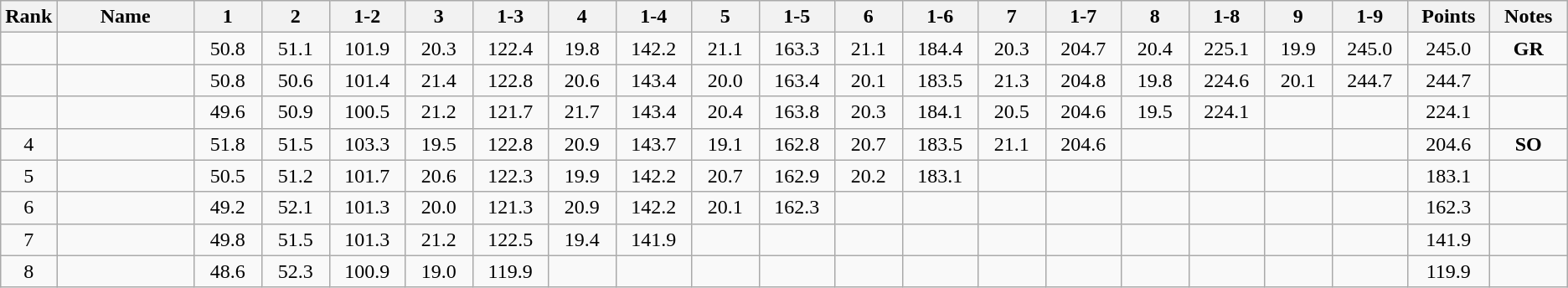<table class="wikitable sortable" style="text-align:center;">
<tr>
<th>Rank</th>
<th style="width:20em;">Name</th>
<th style="width:7em;">1</th>
<th style="width:7em;">2</th>
<th style="width:7em;">1-2</th>
<th style="width:7em;">3</th>
<th style="width:7em;">1-3</th>
<th style="width:7em;">4</th>
<th style="width:7em;">1-4</th>
<th style="width:7em;">5</th>
<th style="width:7em;">1-5</th>
<th style="width:7em;">6</th>
<th style="width:7em;">1-6</th>
<th style="width:7em;">7</th>
<th style="width:7em;">1-7</th>
<th style="width:7em;">8</th>
<th style="width:7em;">1-8</th>
<th style="width:7em;">9</th>
<th style="width:7em;">1-9</th>
<th style="width:7em;">Points</th>
<th style="width:7em;">Notes</th>
</tr>
<tr>
<td></td>
<td align=left></td>
<td>50.8</td>
<td>51.1</td>
<td>101.9</td>
<td>20.3</td>
<td>122.4</td>
<td>19.8</td>
<td>142.2</td>
<td>21.1</td>
<td>163.3</td>
<td>21.1</td>
<td>184.4</td>
<td>20.3</td>
<td>204.7</td>
<td>20.4</td>
<td>225.1</td>
<td>19.9</td>
<td>245.0</td>
<td>245.0</td>
<td><strong>GR</strong></td>
</tr>
<tr>
<td></td>
<td align=left></td>
<td>50.8</td>
<td>50.6</td>
<td>101.4</td>
<td>21.4</td>
<td>122.8</td>
<td>20.6</td>
<td>143.4</td>
<td>20.0</td>
<td>163.4</td>
<td>20.1</td>
<td>183.5</td>
<td>21.3</td>
<td>204.8</td>
<td>19.8</td>
<td>224.6</td>
<td>20.1</td>
<td>244.7</td>
<td>244.7</td>
<td></td>
</tr>
<tr>
<td></td>
<td align=left></td>
<td>49.6</td>
<td>50.9</td>
<td>100.5</td>
<td>21.2</td>
<td>121.7</td>
<td>21.7</td>
<td>143.4</td>
<td>20.4</td>
<td>163.8</td>
<td>20.3</td>
<td>184.1</td>
<td>20.5</td>
<td>204.6</td>
<td>19.5</td>
<td>224.1</td>
<td></td>
<td></td>
<td>224.1</td>
<td></td>
</tr>
<tr>
<td>4</td>
<td align=left></td>
<td>51.8</td>
<td>51.5</td>
<td>103.3</td>
<td>19.5</td>
<td>122.8</td>
<td>20.9</td>
<td>143.7</td>
<td>19.1</td>
<td>162.8</td>
<td>20.7</td>
<td>183.5</td>
<td>21.1</td>
<td>204.6</td>
<td></td>
<td></td>
<td></td>
<td></td>
<td>204.6</td>
<td><strong>SO</strong></td>
</tr>
<tr>
<td>5</td>
<td align=left></td>
<td>50.5</td>
<td>51.2</td>
<td>101.7</td>
<td>20.6</td>
<td>122.3</td>
<td>19.9</td>
<td>142.2</td>
<td>20.7</td>
<td>162.9</td>
<td>20.2</td>
<td>183.1</td>
<td></td>
<td></td>
<td></td>
<td></td>
<td></td>
<td></td>
<td>183.1</td>
<td></td>
</tr>
<tr>
<td>6</td>
<td align=left></td>
<td>49.2</td>
<td>52.1</td>
<td>101.3</td>
<td>20.0</td>
<td>121.3</td>
<td>20.9</td>
<td>142.2</td>
<td>20.1</td>
<td>162.3</td>
<td></td>
<td></td>
<td></td>
<td></td>
<td></td>
<td></td>
<td></td>
<td></td>
<td>162.3</td>
<td></td>
</tr>
<tr>
<td>7</td>
<td align=left></td>
<td>49.8</td>
<td>51.5</td>
<td>101.3</td>
<td>21.2</td>
<td>122.5</td>
<td>19.4</td>
<td>141.9</td>
<td></td>
<td></td>
<td></td>
<td></td>
<td></td>
<td></td>
<td></td>
<td></td>
<td></td>
<td></td>
<td>141.9</td>
<td></td>
</tr>
<tr>
<td>8</td>
<td align=left></td>
<td>48.6</td>
<td>52.3</td>
<td>100.9</td>
<td>19.0</td>
<td>119.9</td>
<td></td>
<td></td>
<td></td>
<td></td>
<td></td>
<td></td>
<td></td>
<td></td>
<td></td>
<td></td>
<td></td>
<td></td>
<td>119.9</td>
<td></td>
</tr>
</table>
